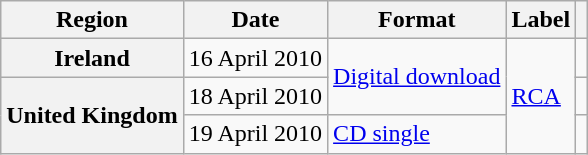<table class="wikitable plainrowheaders">
<tr>
<th>Region</th>
<th>Date</th>
<th>Format</th>
<th>Label</th>
<th></th>
</tr>
<tr>
<th scope="row">Ireland</th>
<td>16 April 2010</td>
<td rowspan="2"><a href='#'>Digital download</a></td>
<td rowspan="3"><a href='#'>RCA</a></td>
<td></td>
</tr>
<tr>
<th scope="row" rowspan="2">United Kingdom</th>
<td>18 April 2010</td>
<td></td>
</tr>
<tr>
<td>19 April 2010</td>
<td><a href='#'>CD single</a></td>
<td></td>
</tr>
</table>
